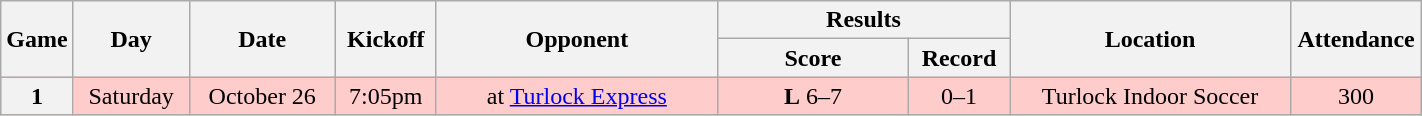<table class="wikitable">
<tr>
<th rowspan="2" width="40">Game</th>
<th rowspan="2" width="70">Day</th>
<th rowspan="2" width="90">Date</th>
<th rowspan="2" width="60">Kickoff</th>
<th rowspan="2" width="180">Opponent</th>
<th colspan="2" width="180">Results</th>
<th rowspan="2" width="180">Location</th>
<th rowspan="2" width="80">Attendance</th>
</tr>
<tr>
<th width="120">Score</th>
<th width="60">Record</th>
</tr>
<tr align="center" bgcolor="#FFCCCC">
<th>1</th>
<td>Saturday</td>
<td>October 26</td>
<td>7:05pm</td>
<td>at <a href='#'>Turlock Express</a></td>
<td><strong>L</strong> 6–7</td>
<td>0–1</td>
<td>Turlock Indoor Soccer</td>
<td>300</td>
</tr>
</table>
